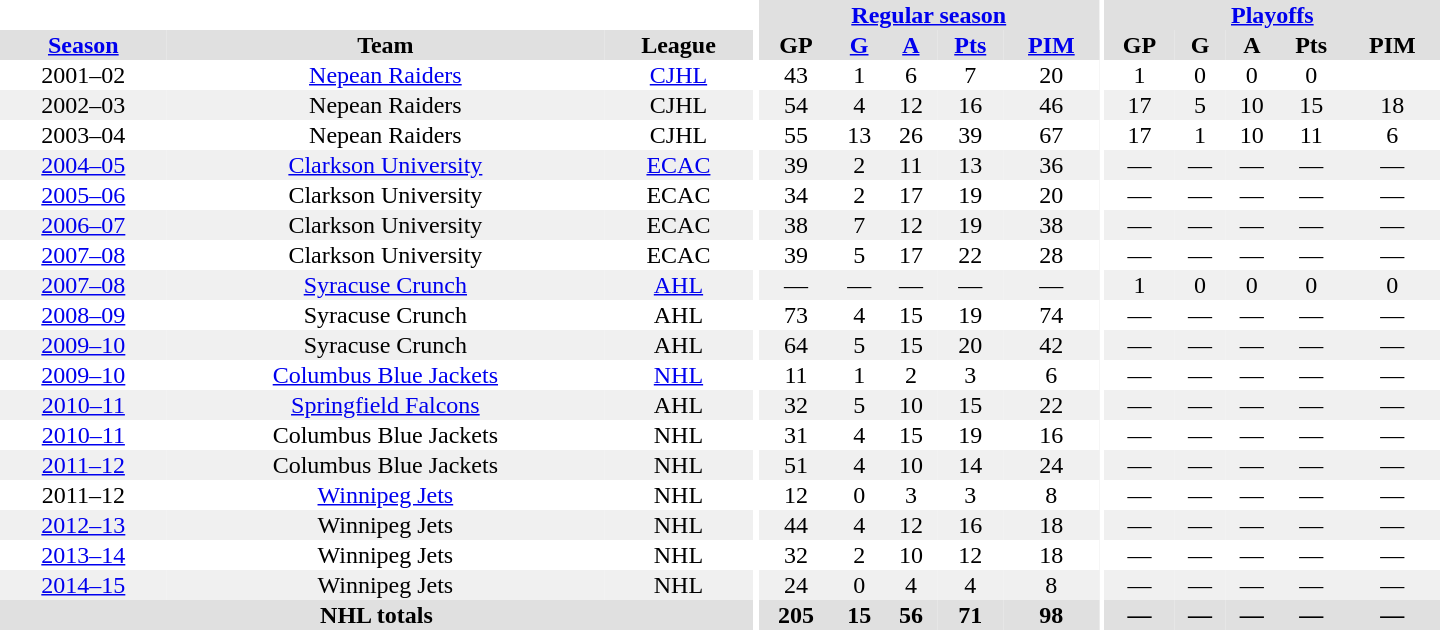<table border="0" cellpadding="1" cellspacing="0" style="text-align:center; width:60em">
<tr bgcolor="#e0e0e0">
<th colspan="3" bgcolor="#ffffff"></th>
<th rowspan="99" bgcolor="#ffffff"></th>
<th colspan="5"><a href='#'>Regular season</a></th>
<th rowspan="99" bgcolor="#ffffff"></th>
<th colspan="5"><a href='#'>Playoffs</a></th>
</tr>
<tr bgcolor="#e0e0e0">
<th><a href='#'>Season</a></th>
<th>Team</th>
<th>League</th>
<th>GP</th>
<th><a href='#'>G</a></th>
<th><a href='#'>A</a></th>
<th><a href='#'>Pts</a></th>
<th><a href='#'>PIM</a></th>
<th>GP</th>
<th>G</th>
<th>A</th>
<th>Pts</th>
<th>PIM</th>
</tr>
<tr>
<td>2001–02</td>
<td><a href='#'>Nepean Raiders</a></td>
<td><a href='#'>CJHL</a></td>
<td>43</td>
<td>1</td>
<td>6</td>
<td>7</td>
<td>20</td>
<td>1</td>
<td>0</td>
<td>0</td>
<td>0</td>
<td></td>
</tr>
<tr bgcolor="#f0f0f0">
<td>2002–03</td>
<td>Nepean Raiders</td>
<td>CJHL</td>
<td>54</td>
<td>4</td>
<td>12</td>
<td>16</td>
<td>46</td>
<td>17</td>
<td>5</td>
<td>10</td>
<td>15</td>
<td>18</td>
</tr>
<tr>
<td>2003–04</td>
<td>Nepean Raiders</td>
<td>CJHL</td>
<td>55</td>
<td>13</td>
<td>26</td>
<td>39</td>
<td>67</td>
<td>17</td>
<td>1</td>
<td>10</td>
<td>11</td>
<td>6</td>
</tr>
<tr bgcolor="#f0f0f0">
<td><a href='#'>2004–05</a></td>
<td><a href='#'>Clarkson University</a></td>
<td><a href='#'>ECAC</a></td>
<td>39</td>
<td>2</td>
<td>11</td>
<td>13</td>
<td>36</td>
<td>—</td>
<td>—</td>
<td>—</td>
<td>—</td>
<td>—</td>
</tr>
<tr>
<td><a href='#'>2005–06</a></td>
<td>Clarkson University</td>
<td>ECAC</td>
<td>34</td>
<td>2</td>
<td>17</td>
<td>19</td>
<td>20</td>
<td>—</td>
<td>—</td>
<td>—</td>
<td>—</td>
<td>—</td>
</tr>
<tr bgcolor="#f0f0f0">
<td><a href='#'>2006–07</a></td>
<td>Clarkson University</td>
<td>ECAC</td>
<td>38</td>
<td>7</td>
<td>12</td>
<td>19</td>
<td>38</td>
<td>—</td>
<td>—</td>
<td>—</td>
<td>—</td>
<td>—</td>
</tr>
<tr>
<td><a href='#'>2007–08</a></td>
<td>Clarkson University</td>
<td>ECAC</td>
<td>39</td>
<td>5</td>
<td>17</td>
<td>22</td>
<td>28</td>
<td>—</td>
<td>—</td>
<td>—</td>
<td>—</td>
<td>—</td>
</tr>
<tr bgcolor="#f0f0f0">
<td><a href='#'>2007–08</a></td>
<td><a href='#'>Syracuse Crunch</a></td>
<td><a href='#'>AHL</a></td>
<td>—</td>
<td>—</td>
<td>—</td>
<td>—</td>
<td>—</td>
<td>1</td>
<td>0</td>
<td>0</td>
<td>0</td>
<td>0</td>
</tr>
<tr>
<td><a href='#'>2008–09</a></td>
<td>Syracuse Crunch</td>
<td>AHL</td>
<td>73</td>
<td>4</td>
<td>15</td>
<td>19</td>
<td>74</td>
<td>—</td>
<td>—</td>
<td>—</td>
<td>—</td>
<td>—</td>
</tr>
<tr bgcolor="#f0f0f0">
<td><a href='#'>2009–10</a></td>
<td>Syracuse Crunch</td>
<td>AHL</td>
<td>64</td>
<td>5</td>
<td>15</td>
<td>20</td>
<td>42</td>
<td>—</td>
<td>—</td>
<td>—</td>
<td>—</td>
<td>—</td>
</tr>
<tr>
<td><a href='#'>2009–10</a></td>
<td><a href='#'>Columbus Blue Jackets</a></td>
<td><a href='#'>NHL</a></td>
<td>11</td>
<td>1</td>
<td>2</td>
<td>3</td>
<td>6</td>
<td>—</td>
<td>—</td>
<td>—</td>
<td>—</td>
<td>—</td>
</tr>
<tr bgcolor="#f0f0f0">
<td><a href='#'>2010–11</a></td>
<td><a href='#'>Springfield Falcons</a></td>
<td>AHL</td>
<td>32</td>
<td>5</td>
<td>10</td>
<td>15</td>
<td>22</td>
<td>—</td>
<td>—</td>
<td>—</td>
<td>—</td>
<td>—</td>
</tr>
<tr>
<td><a href='#'>2010–11</a></td>
<td>Columbus Blue Jackets</td>
<td>NHL</td>
<td>31</td>
<td>4</td>
<td>15</td>
<td>19</td>
<td>16</td>
<td>—</td>
<td>—</td>
<td>—</td>
<td>—</td>
<td>—</td>
</tr>
<tr bgcolor="#f0f0f0">
<td><a href='#'>2011–12</a></td>
<td>Columbus Blue Jackets</td>
<td>NHL</td>
<td>51</td>
<td>4</td>
<td>10</td>
<td>14</td>
<td>24</td>
<td>—</td>
<td>—</td>
<td>—</td>
<td>—</td>
<td>—</td>
</tr>
<tr>
<td>2011–12</td>
<td><a href='#'>Winnipeg Jets</a></td>
<td>NHL</td>
<td>12</td>
<td>0</td>
<td>3</td>
<td>3</td>
<td>8</td>
<td>—</td>
<td>—</td>
<td>—</td>
<td>—</td>
<td>—</td>
</tr>
<tr bgcolor="#f0f0f0">
<td><a href='#'>2012–13</a></td>
<td>Winnipeg Jets</td>
<td>NHL</td>
<td>44</td>
<td>4</td>
<td>12</td>
<td>16</td>
<td>18</td>
<td>—</td>
<td>—</td>
<td>—</td>
<td>—</td>
<td>—</td>
</tr>
<tr>
<td><a href='#'>2013–14</a></td>
<td>Winnipeg Jets</td>
<td>NHL</td>
<td>32</td>
<td>2</td>
<td>10</td>
<td>12</td>
<td>18</td>
<td>—</td>
<td>—</td>
<td>—</td>
<td>—</td>
<td>—</td>
</tr>
<tr bgcolor="#f0f0f0">
<td><a href='#'>2014–15</a></td>
<td>Winnipeg Jets</td>
<td>NHL</td>
<td>24</td>
<td>0</td>
<td>4</td>
<td>4</td>
<td>8</td>
<td>—</td>
<td>—</td>
<td>—</td>
<td>—</td>
<td>—</td>
</tr>
<tr bgcolor="#e0e0e0">
<th colspan="3">NHL totals</th>
<th>205</th>
<th>15</th>
<th>56</th>
<th>71</th>
<th>98</th>
<th>—</th>
<th>—</th>
<th>—</th>
<th>—</th>
<th>—</th>
</tr>
</table>
